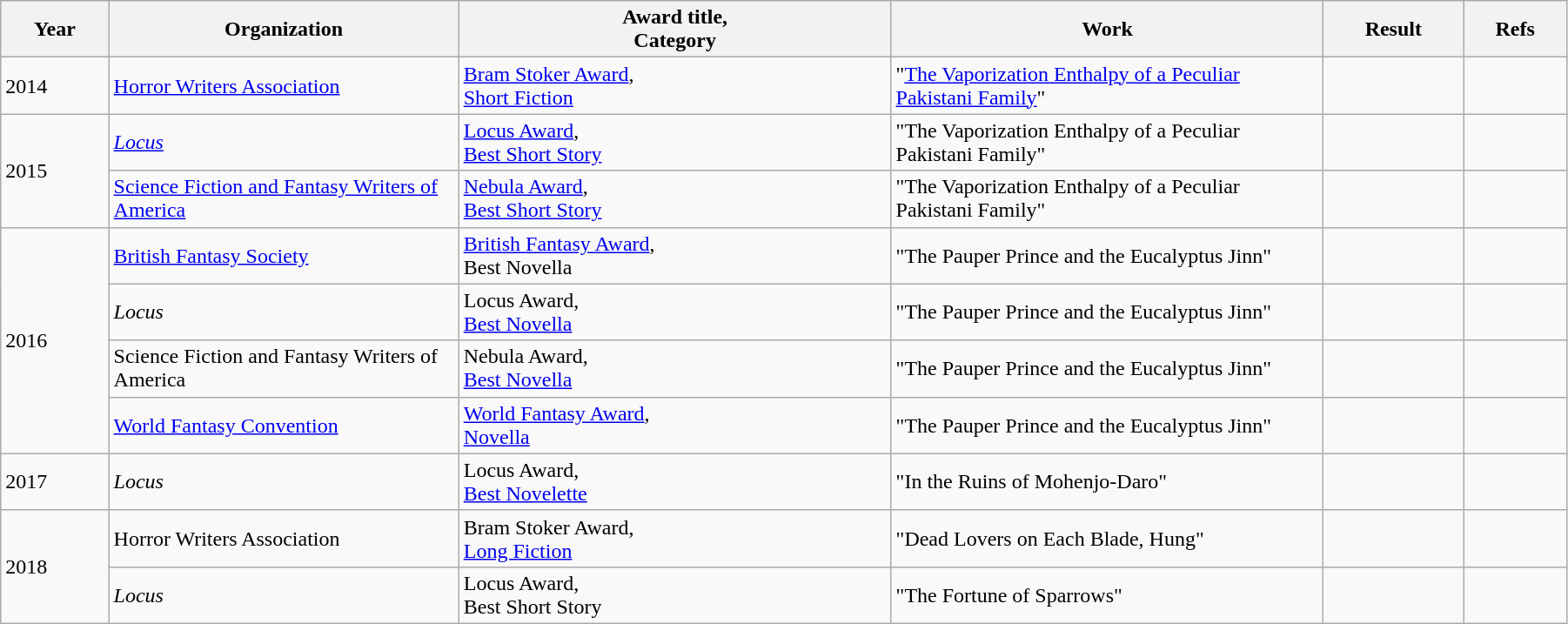<table class="wikitable" style="width:95%;" cellpadding="5">
<tr>
<th scope="col" style="width:30px;">Year</th>
<th scope="col" style="width:120px;">Organization</th>
<th scope="col" style="width:150px;">Award title,<br>Category</th>
<th scope="col" style="width:150px;">Work</th>
<th scope="col" style="width:10px;">Result</th>
<th scope="col" style="width:10px;">Refs<br></th>
</tr>
<tr>
<td>2014</td>
<td><a href='#'>Horror Writers Association</a></td>
<td><a href='#'>Bram Stoker Award</a>,<br><a href='#'>Short Fiction</a></td>
<td>"<a href='#'>The Vaporization Enthalpy of a Peculiar Pakistani Family</a>"</td>
<td></td>
<td></td>
</tr>
<tr>
<td rowspan="2">2015</td>
<td><a href='#'><em>Locus</em></a></td>
<td><a href='#'>Locus Award</a>,<br><a href='#'>Best Short Story</a></td>
<td>"The Vaporization Enthalpy of a Peculiar Pakistani Family"</td>
<td></td>
<td></td>
</tr>
<tr>
<td><a href='#'>Science Fiction and Fantasy Writers of America</a></td>
<td><a href='#'>Nebula Award</a>,<br><a href='#'>Best Short Story</a></td>
<td>"The Vaporization Enthalpy of a Peculiar Pakistani Family"</td>
<td></td>
<td></td>
</tr>
<tr>
<td rowspan="4">2016</td>
<td><a href='#'>British Fantasy Society</a></td>
<td><a href='#'>British Fantasy Award</a>,<br>Best Novella</td>
<td>"The Pauper Prince and the Eucalyptus Jinn"</td>
<td></td>
<td></td>
</tr>
<tr>
<td><em>Locus</em></td>
<td>Locus Award,<br><a href='#'>Best Novella</a></td>
<td>"The Pauper Prince and the Eucalyptus Jinn"</td>
<td></td>
<td></td>
</tr>
<tr>
<td>Science Fiction and Fantasy Writers of America</td>
<td>Nebula Award,<br><a href='#'>Best Novella</a></td>
<td>"The Pauper Prince and the Eucalyptus Jinn"</td>
<td></td>
<td></td>
</tr>
<tr>
<td><a href='#'>World Fantasy Convention</a></td>
<td><a href='#'>World Fantasy Award</a>,<br><a href='#'>Novella</a></td>
<td>"The Pauper Prince and the Eucalyptus Jinn"</td>
<td></td>
<td></td>
</tr>
<tr>
<td>2017</td>
<td><em>Locus</em></td>
<td>Locus Award,<br><a href='#'>Best Novelette</a></td>
<td>"In the Ruins of Mohenjo-Daro"</td>
<td></td>
<td></td>
</tr>
<tr>
<td rowspan="2">2018</td>
<td>Horror Writers Association</td>
<td>Bram Stoker Award,<br><a href='#'>Long Fiction</a></td>
<td>"Dead Lovers on Each Blade, Hung"</td>
<td></td>
<td></td>
</tr>
<tr>
<td><em>Locus</em></td>
<td>Locus Award,<br>Best Short Story</td>
<td>"The Fortune of Sparrows"</td>
<td></td>
<td></td>
</tr>
</table>
